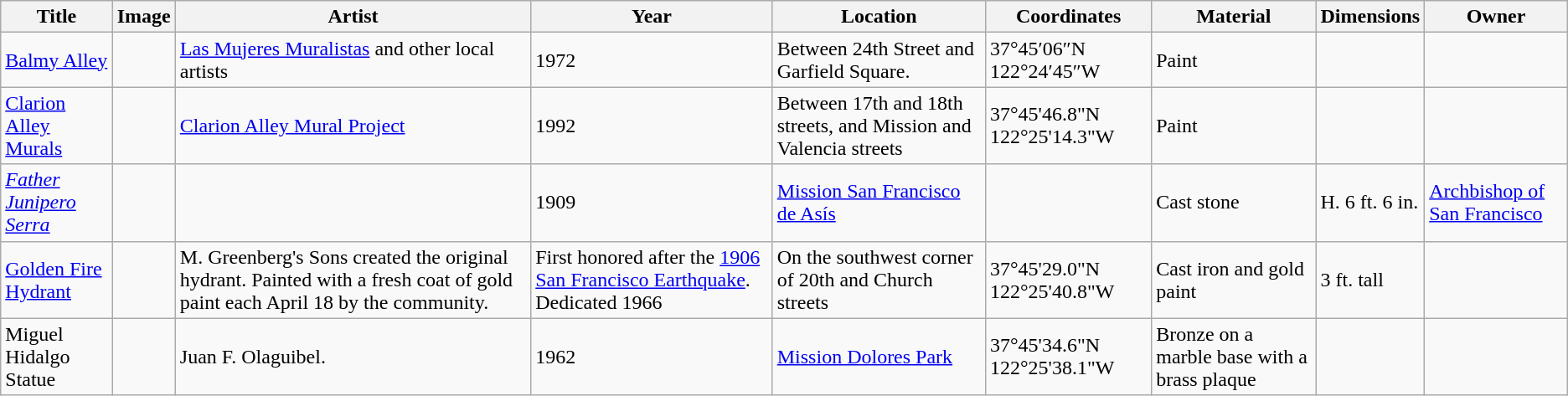<table class="wikitable sortable">
<tr>
<th>Title</th>
<th>Image</th>
<th>Artist</th>
<th>Year</th>
<th>Location</th>
<th>Coordinates</th>
<th>Material</th>
<th>Dimensions</th>
<th>Owner</th>
</tr>
<tr>
<td><a href='#'>Balmy Alley</a></td>
<td></td>
<td><a href='#'>Las Mujeres Muralistas</a> and other local artists</td>
<td>1972</td>
<td>Between 24th Street and Garfield Square.</td>
<td>37°45′06″N 122°24′45″W</td>
<td>Paint</td>
<td></td>
<td></td>
</tr>
<tr>
<td><a href='#'>Clarion Alley Murals</a></td>
<td></td>
<td><a href='#'>Clarion Alley Mural Project</a></td>
<td>1992</td>
<td>Between 17th and 18th streets, and Mission and Valencia streets</td>
<td>37°45'46.8"N 122°25'14.3"W</td>
<td>Paint</td>
<td></td>
<td></td>
</tr>
<tr>
<td><em><a href='#'>Father Junipero Serra</a></em></td>
<td></td>
<td></td>
<td>1909</td>
<td><a href='#'>Mission San Francisco de Asís</a></td>
<td><small></small></td>
<td>Cast stone</td>
<td>H. 6 ft. 6 in.</td>
<td><a href='#'>Archbishop of San Francisco</a></td>
</tr>
<tr>
<td><a href='#'>Golden Fire Hydrant</a></td>
<td></td>
<td>M. Greenberg's Sons  created the original hydrant. Painted with a fresh coat of gold paint each April 18 by the community.</td>
<td>First honored after the <a href='#'>1906 San Francisco Earthquake</a>. Dedicated 1966</td>
<td>On the southwest corner of 20th and Church streets</td>
<td>37°45'29.0"N 122°25'40.8"W</td>
<td>Cast iron and gold paint</td>
<td>3 ft. tall</td>
<td></td>
</tr>
<tr>
<td>Miguel Hidalgo Statue</td>
<td></td>
<td>Juan F. Olaguibel.</td>
<td>1962</td>
<td><a href='#'>Mission Dolores Park</a></td>
<td>37°45'34.6"N 122°25'38.1"W</td>
<td>Bronze on a marble base with a brass plaque</td>
<td></td>
<td></td>
</tr>
</table>
